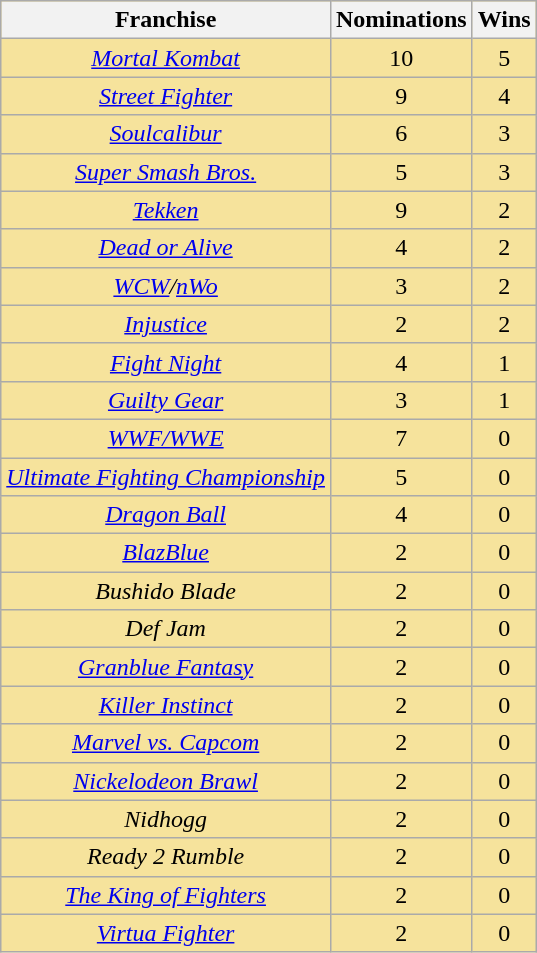<table class="wikitable sortable plainrowheaders" rowspan="2" style="text-align:center; background: #f6e39c">
<tr>
<th scope="col">Franchise</th>
<th scope="col">Nominations</th>
<th scope="col">Wins</th>
</tr>
<tr>
<td><em><a href='#'>Mortal Kombat</a></em></td>
<td>10</td>
<td>5</td>
</tr>
<tr>
<td><em><a href='#'>Street Fighter</a></em></td>
<td>9</td>
<td>4</td>
</tr>
<tr>
<td><em><a href='#'>Soulcalibur</a></em></td>
<td>6</td>
<td>3</td>
</tr>
<tr>
<td><em><a href='#'>Super Smash Bros.</a></em></td>
<td>5</td>
<td>3</td>
</tr>
<tr>
<td><em><a href='#'>Tekken</a></em></td>
<td>9</td>
<td>2</td>
</tr>
<tr>
<td><em><a href='#'>Dead or Alive</a></em></td>
<td>4</td>
<td>2</td>
</tr>
<tr>
<td><em><a href='#'>WCW</a>/<a href='#'>nWo</a></em></td>
<td>3</td>
<td>2</td>
</tr>
<tr>
<td><em><a href='#'>Injustice</a></em></td>
<td>2</td>
<td>2</td>
</tr>
<tr>
<td><em><a href='#'>Fight Night</a></em></td>
<td>4</td>
<td>1</td>
</tr>
<tr>
<td><em><a href='#'>Guilty Gear</a></em></td>
<td>3</td>
<td>1</td>
</tr>
<tr>
<td><em><a href='#'>WWF/WWE</a></em></td>
<td>7</td>
<td>0</td>
</tr>
<tr>
<td><em><a href='#'>Ultimate Fighting Championship</a></em></td>
<td>5</td>
<td>0</td>
</tr>
<tr>
<td><em><a href='#'>Dragon Ball</a></em></td>
<td>4</td>
<td>0</td>
</tr>
<tr>
<td><em><a href='#'>BlazBlue</a></em></td>
<td>2</td>
<td>0</td>
</tr>
<tr>
<td><em>Bushido Blade</em></td>
<td>2</td>
<td>0</td>
</tr>
<tr>
<td><em>Def Jam</em></td>
<td>2</td>
<td>0</td>
</tr>
<tr>
<td><em><a href='#'>Granblue Fantasy</a></em></td>
<td>2</td>
<td>0</td>
</tr>
<tr>
<td><em><a href='#'>Killer Instinct</a></em></td>
<td>2</td>
<td>0</td>
</tr>
<tr>
<td><em><a href='#'>Marvel vs. Capcom</a></em></td>
<td>2</td>
<td>0</td>
</tr>
<tr>
<td><em><a href='#'>Nickelodeon Brawl</a></em></td>
<td>2</td>
<td>0</td>
</tr>
<tr>
<td><em>Nidhogg</em></td>
<td>2</td>
<td>0</td>
</tr>
<tr>
<td><em>Ready 2 Rumble</em></td>
<td>2</td>
<td>0</td>
</tr>
<tr>
<td><em><a href='#'>The King of Fighters</a></em></td>
<td>2</td>
<td>0</td>
</tr>
<tr>
<td><em><a href='#'>Virtua Fighter</a></em></td>
<td>2</td>
<td>0</td>
</tr>
</table>
